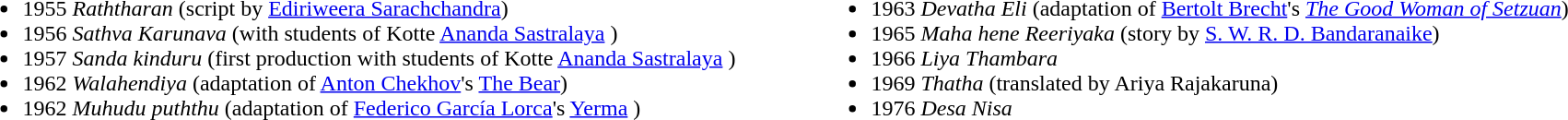<table>
<tr>
<td valign=top><br><ul><li>1955 <em>Raththaran</em> (script by <a href='#'>Ediriweera Sarachchandra</a>)</li><li>1956 <em>Sathva Karunava</em> (with students of Kotte <a href='#'>Ananda Sastralaya</a> )</li><li>1957 <em>Sanda kinduru</em> (first production with students of Kotte <a href='#'>Ananda Sastralaya</a> )</li><li>1962 <em>Walahendiya</em> (adaptation of <a href='#'>Anton Chekhov</a>'s <a href='#'>The Bear</a>)</li><li>1962 <em>Muhudu puththu</em> (adaptation of <a href='#'>Federico García Lorca</a>'s <a href='#'>Yerma</a> )</li></ul></td>
<td style="width:50px;"></td>
<td valign=top><br><ul><li>1963 <em>Devatha Eli</em> (adaptation of <a href='#'>Bertolt Brecht</a>'s <em><a href='#'>The Good Woman of Setzuan</a></em>)</li><li>1965 <em>Maha hene Reeriyaka</em> (story by <a href='#'>S. W. R. D. Bandaranaike</a>)</li><li>1966 <em>Liya Thambara</em></li><li>1969 <em>Thatha</em> (translated by Ariya Rajakaruna)</li><li>1976 <em>Desa Nisa</em></li></ul></td>
</tr>
</table>
